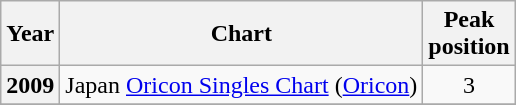<table class="wikitable sortable plainrowheaders" style="text-align:center">
<tr>
<th scope="col">Year</th>
<th scope="col">Chart</th>
<th scope="col">Peak<br>position</th>
</tr>
<tr>
<th scope="row">2009</th>
<td>Japan <a href='#'>Oricon Singles Chart</a> (<a href='#'>Oricon</a>)</td>
<td>3</td>
</tr>
<tr>
</tr>
</table>
